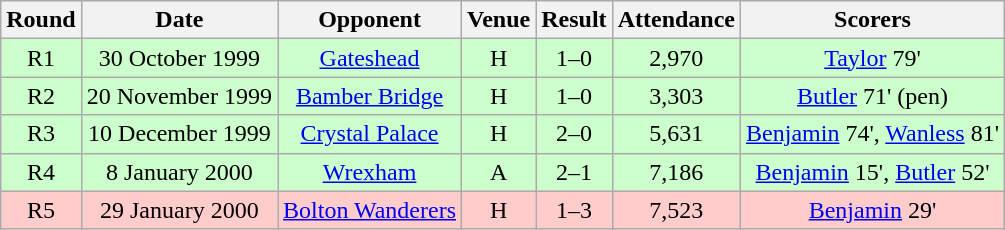<table class= "wikitable " style="font-size:100%; text-align:center">
<tr>
<th>Round</th>
<th>Date</th>
<th>Opponent</th>
<th>Venue</th>
<th>Result</th>
<th>Attendance</th>
<th>Scorers</th>
</tr>
<tr style="background: #CCFFCC;">
<td>R1</td>
<td>30 October 1999</td>
<td><a href='#'>Gateshead</a></td>
<td>H</td>
<td>1–0</td>
<td>2,970</td>
<td><a href='#'>Taylor</a> 79'</td>
</tr>
<tr style="background: #CCFFCC;">
<td>R2</td>
<td>20 November 1999</td>
<td><a href='#'>Bamber Bridge</a></td>
<td>H</td>
<td>1–0</td>
<td>3,303</td>
<td><a href='#'>Butler</a> 71' (pen)</td>
</tr>
<tr style="background: #CCFFCC;">
<td>R3</td>
<td>10 December 1999</td>
<td><a href='#'>Crystal Palace</a></td>
<td>H</td>
<td>2–0</td>
<td>5,631</td>
<td><a href='#'>Benjamin</a> 74', <a href='#'>Wanless</a> 81'</td>
</tr>
<tr style="background: #CCFFCC;">
<td>R4</td>
<td>8 January 2000</td>
<td><a href='#'>Wrexham</a></td>
<td>A</td>
<td>2–1</td>
<td>7,186</td>
<td><a href='#'>Benjamin</a> 15', <a href='#'>Butler</a> 52'</td>
</tr>
<tr style="background: #FFCCCC;">
<td>R5</td>
<td>29 January 2000</td>
<td><a href='#'>Bolton Wanderers</a></td>
<td>H</td>
<td>1–3</td>
<td>7,523</td>
<td><a href='#'>Benjamin</a> 29'</td>
</tr>
</table>
